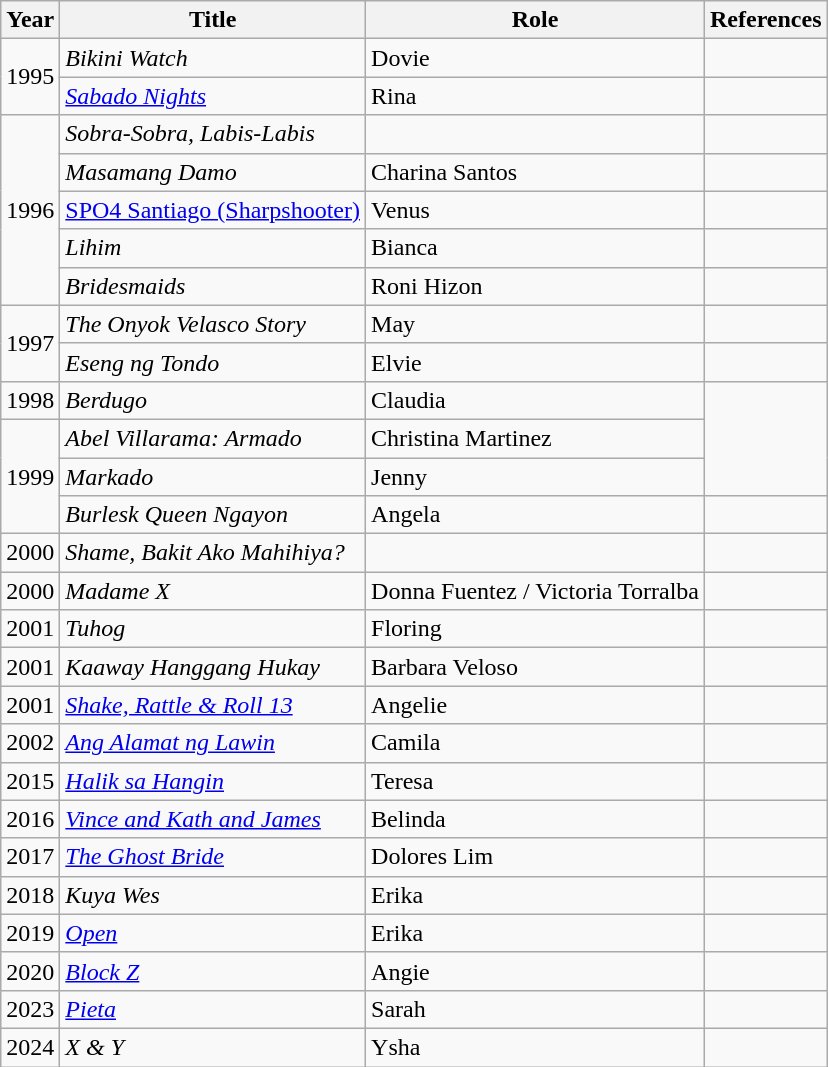<table class="wikitable sortable">
<tr>
<th>Year</th>
<th>Title</th>
<th>Role</th>
<th>References</th>
</tr>
<tr>
<td rowspan="2">1995</td>
<td><em>Bikini Watch</em></td>
<td>Dovie</td>
<td></td>
</tr>
<tr>
<td><em><a href='#'>Sabado Nights</a></em></td>
<td>Rina</td>
<td></td>
</tr>
<tr>
<td rowspan="5">1996</td>
<td><em>Sobra-Sobra, Labis-Labis</em></td>
<td></td>
<td></td>
</tr>
<tr>
<td><em>Masamang Damo</em></td>
<td>Charina Santos</td>
<td></td>
</tr>
<tr>
<td><a href='#'>SPO4 Santiago (Sharpshooter)</a></td>
<td>Venus</td>
<td></td>
</tr>
<tr>
<td><em>Lihim</em></td>
<td>Bianca</td>
<td></td>
</tr>
<tr>
<td><em>Bridesmaids</em></td>
<td>Roni Hizon</td>
<td></td>
</tr>
<tr>
<td rowspan="2">1997</td>
<td><em>The Onyok Velasco Story</em></td>
<td>May</td>
<td></td>
</tr>
<tr>
<td><em>Eseng ng Tondo</em></td>
<td>Elvie</td>
<td></td>
</tr>
<tr>
<td>1998</td>
<td><em>Berdugo</em></td>
<td>Claudia</td>
</tr>
<tr>
<td rowspan="3">1999</td>
<td><em>Abel Villarama: Armado</em></td>
<td>Christina Martinez</td>
</tr>
<tr>
<td><em>Markado</em></td>
<td>Jenny</td>
</tr>
<tr>
<td><em>Burlesk Queen Ngayon</em></td>
<td>Angela</td>
<td></td>
</tr>
<tr>
<td>2000</td>
<td><em>Shame, Bakit Ako Mahihiya?</em></td>
<td></td>
<td></td>
</tr>
<tr>
<td>2000</td>
<td><em>Madame X</em></td>
<td>Donna Fuentez / Victoria Torralba</td>
<td></td>
</tr>
<tr>
<td>2001</td>
<td><em>Tuhog</em></td>
<td>Floring</td>
<td></td>
</tr>
<tr>
<td>2001</td>
<td><em>Kaaway Hanggang Hukay</em></td>
<td>Barbara Veloso</td>
<td></td>
</tr>
<tr>
<td>2001</td>
<td><em><a href='#'>Shake, Rattle & Roll 13</a></em></td>
<td>Angelie</td>
<td></td>
</tr>
<tr>
<td>2002</td>
<td><em><a href='#'>Ang Alamat ng Lawin</a></em></td>
<td>Camila</td>
<td></td>
</tr>
<tr>
<td>2015</td>
<td><em><a href='#'>Halik sa Hangin</a></em></td>
<td>Teresa</td>
<td></td>
</tr>
<tr>
<td>2016</td>
<td><em><a href='#'>Vince and Kath and James</a></em></td>
<td>Belinda</td>
<td></td>
</tr>
<tr>
<td>2017</td>
<td><em><a href='#'>The Ghost Bride</a></em></td>
<td>Dolores Lim</td>
<td></td>
</tr>
<tr>
<td>2018</td>
<td><em>Kuya Wes</em></td>
<td>Erika</td>
<td></td>
</tr>
<tr>
<td>2019</td>
<td><em><a href='#'>Open</a></em></td>
<td>Erika</td>
<td></td>
</tr>
<tr>
<td>2020</td>
<td><em><a href='#'>Block Z</a></em></td>
<td>Angie</td>
<td></td>
</tr>
<tr>
<td>2023</td>
<td><em><a href='#'>Pieta</a></em></td>
<td>Sarah</td>
<td></td>
</tr>
<tr>
<td>2024</td>
<td><em>X & Y</em></td>
<td>Ysha</td>
<td></td>
</tr>
</table>
